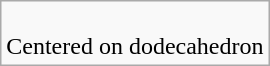<table class=wikitable>
<tr align=center>
<td><br>Centered on dodecahedron</td>
</tr>
</table>
